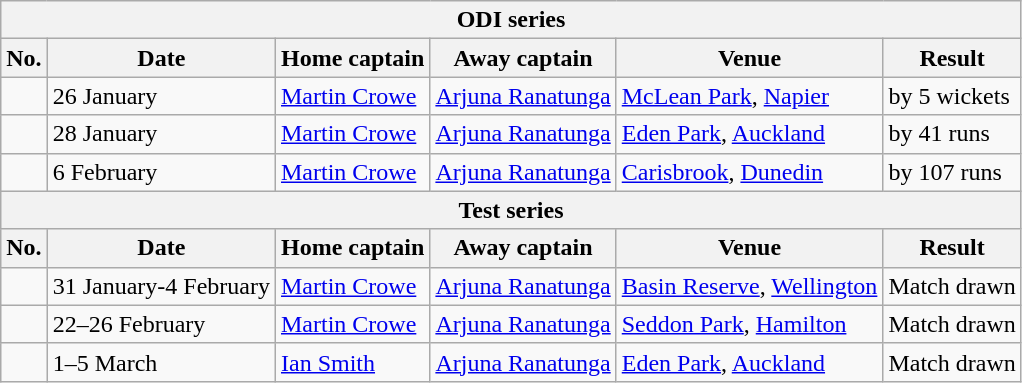<table class="wikitable">
<tr>
<th colspan="9">ODI series</th>
</tr>
<tr>
<th>No.</th>
<th>Date</th>
<th>Home captain</th>
<th>Away captain</th>
<th>Venue</th>
<th>Result</th>
</tr>
<tr>
<td></td>
<td>26 January</td>
<td><a href='#'>Martin Crowe</a></td>
<td><a href='#'>Arjuna Ranatunga</a></td>
<td><a href='#'>McLean Park</a>, <a href='#'>Napier</a></td>
<td> by 5 wickets</td>
</tr>
<tr>
<td></td>
<td>28 January</td>
<td><a href='#'>Martin Crowe</a></td>
<td><a href='#'>Arjuna Ranatunga</a></td>
<td><a href='#'>Eden Park</a>, <a href='#'>Auckland</a></td>
<td> by 41 runs</td>
</tr>
<tr>
<td></td>
<td>6 February</td>
<td><a href='#'>Martin Crowe</a></td>
<td><a href='#'>Arjuna Ranatunga</a></td>
<td><a href='#'>Carisbrook</a>, <a href='#'>Dunedin</a></td>
<td> by 107 runs</td>
</tr>
<tr>
<th colspan="9">Test series</th>
</tr>
<tr>
<th>No.</th>
<th>Date</th>
<th>Home captain</th>
<th>Away captain</th>
<th>Venue</th>
<th>Result</th>
</tr>
<tr>
<td></td>
<td>31 January-4 February</td>
<td><a href='#'>Martin Crowe</a></td>
<td><a href='#'>Arjuna Ranatunga</a></td>
<td><a href='#'>Basin Reserve</a>, <a href='#'>Wellington</a></td>
<td>Match drawn</td>
</tr>
<tr>
<td></td>
<td>22–26 February</td>
<td><a href='#'>Martin Crowe</a></td>
<td><a href='#'>Arjuna Ranatunga</a></td>
<td><a href='#'>Seddon Park</a>, <a href='#'>Hamilton</a></td>
<td>Match drawn</td>
</tr>
<tr>
<td></td>
<td>1–5 March</td>
<td><a href='#'>Ian Smith</a></td>
<td><a href='#'>Arjuna Ranatunga</a></td>
<td><a href='#'>Eden Park</a>, <a href='#'>Auckland</a></td>
<td>Match drawn</td>
</tr>
</table>
